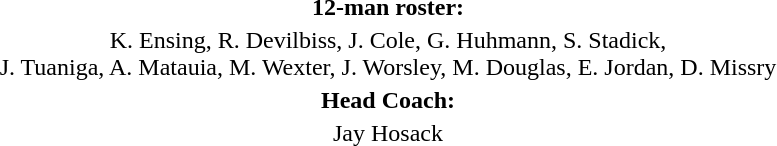<table style="margin-left:auto; margin-right:auto; text-align:center;">
<tr>
<th>12-man roster:</th>
</tr>
<tr>
<td>K. Ensing, R. Devilbiss, J. Cole, G. Huhmann, S. Stadick,<br> J. Tuaniga, A. Matauia, M. Wexter, J. Worsley, M. Douglas, E. Jordan, D. Missry</td>
</tr>
<tr>
<th>Head Coach:</th>
</tr>
<tr>
<td>Jay Hosack</td>
</tr>
</table>
